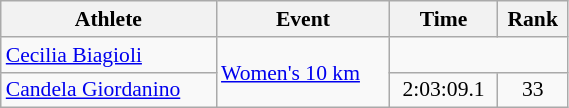<table class="wikitable" style="text-align:center; font-size:90%; width:30%;">
<tr>
<th>Athlete</th>
<th>Event</th>
<th>Time</th>
<th>Rank</th>
</tr>
<tr>
<td align=left><a href='#'>Cecilia Biagioli</a></td>
<td align=left rowspan=2><a href='#'>Women's 10 km</a></td>
<td colspan=2></td>
</tr>
<tr>
<td align=left><a href='#'>Candela Giordanino</a></td>
<td>2:03:09.1</td>
<td>33</td>
</tr>
</table>
